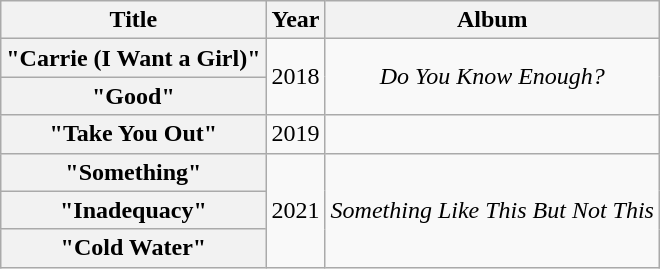<table class="wikitable plainrowheaders" style="text-align:center;">
<tr>
<th>Title</th>
<th>Year</th>
<th>Album</th>
</tr>
<tr>
<th scope="row">"Carrie (I Want a Girl)"</th>
<td rowspan="2">2018</td>
<td rowspan="2"><em>Do You Know Enough?</em></td>
</tr>
<tr>
<th scope="row">"Good"</th>
</tr>
<tr>
<th scope="row">"Take You Out"</th>
<td>2019</td>
<td></td>
</tr>
<tr>
<th scope="row">"Something"</th>
<td rowspan="3">2021</td>
<td rowspan="3"><em>Something Like This But Not This</em></td>
</tr>
<tr>
<th scope="row">"Inadequacy"</th>
</tr>
<tr>
<th scope="row">"Cold Water"</th>
</tr>
</table>
